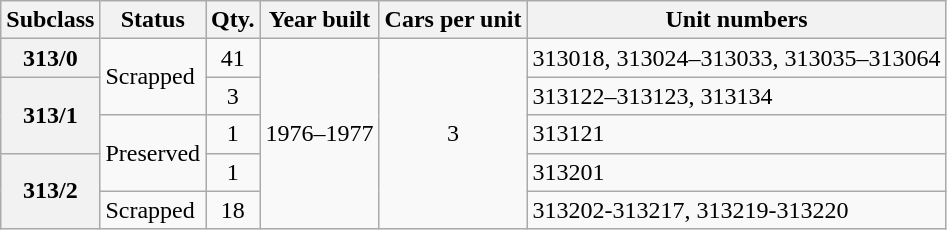<table class="wikitable">
<tr>
<th>Subclass</th>
<th>Status</th>
<th>Qty.</th>
<th>Year built</th>
<th>Cars per unit</th>
<th>Unit numbers</th>
</tr>
<tr>
<th>313/0</th>
<td rowspan="2">Scrapped</td>
<td align=center>41</td>
<td rowspan="6" align="center">1976–1977</td>
<td rowspan="6" align="center">3</td>
<td>313018, 313024–313033, 313035–313064</td>
</tr>
<tr>
<th rowspan="2">313/1</th>
<td align="center">3</td>
<td>313122–313123, 313134</td>
</tr>
<tr>
<td rowspan="2">Preserved</td>
<td align=center>1</td>
<td>313121</td>
</tr>
<tr>
<th rowspan="3">313/2</th>
<td align=center>1</td>
<td>313201</td>
</tr>
<tr>
<td>Scrapped</td>
<td align=center>18</td>
<td>313202-313217, 313219-313220</td>
</tr>
</table>
